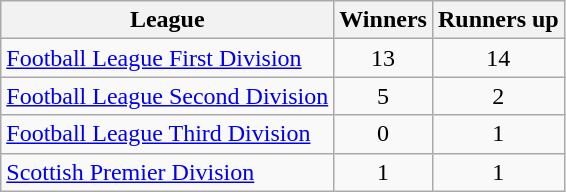<table class="wikitable">
<tr>
<th>League</th>
<th>Winners</th>
<th>Runners up</th>
</tr>
<tr>
<td><a href='#'>Football League First Division</a></td>
<td style="text-align: center;">13</td>
<td style="text-align: center;">14</td>
</tr>
<tr>
<td><a href='#'>Football League Second Division</a></td>
<td style="text-align: center;">5</td>
<td style="text-align: center;">2</td>
</tr>
<tr>
<td><a href='#'>Football League Third Division</a></td>
<td style="text-align: center;">0</td>
<td style="text-align: center;">1</td>
</tr>
<tr>
<td><a href='#'>Scottish Premier Division</a></td>
<td style="text-align: center;">1</td>
<td style="text-align: center;">1</td>
</tr>
</table>
